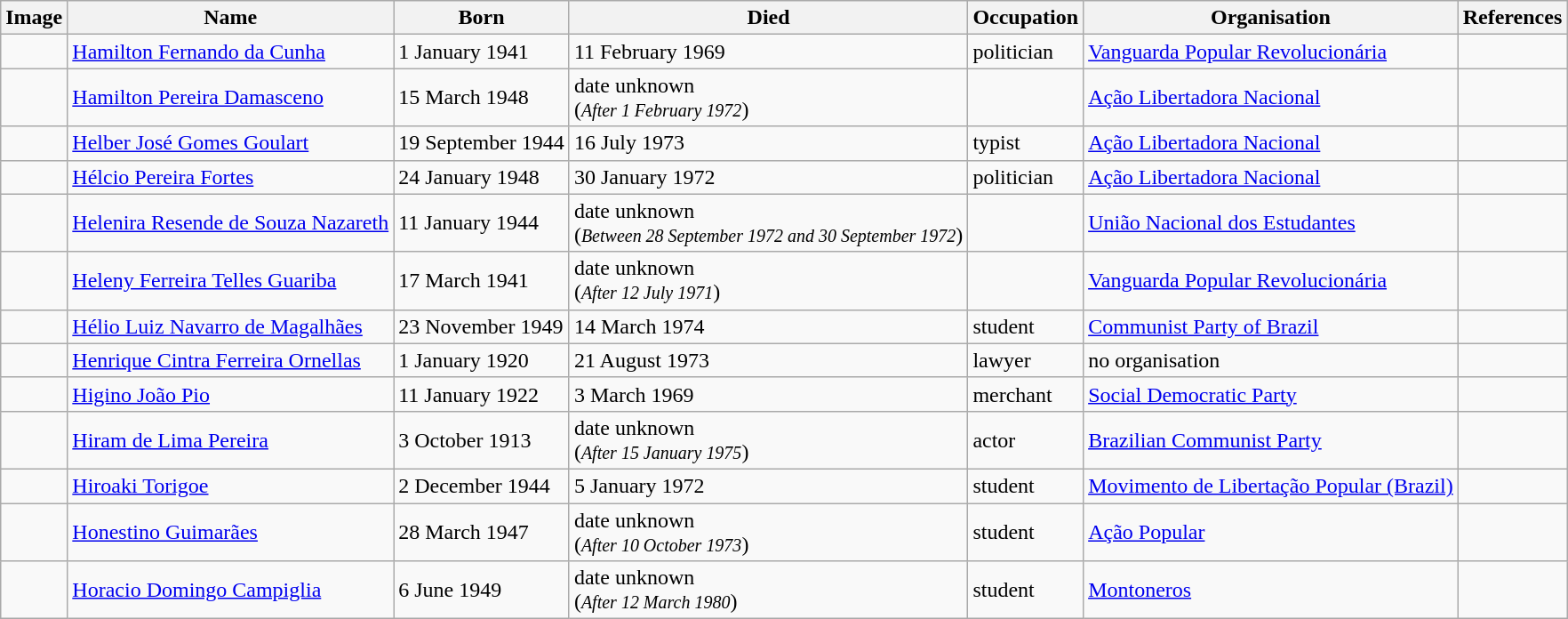<table class='wikitable sortable'>
<tr>
<th>Image</th>
<th>Name</th>
<th>Born</th>
<th>Died</th>
<th>Occupation</th>
<th>Organisation</th>
<th>References</th>
</tr>
<tr>
<td></td>
<td><a href='#'>Hamilton Fernando da Cunha</a></td>
<td>1 January 1941</td>
<td>11 February 1969</td>
<td>politician</td>
<td><a href='#'>Vanguarda Popular Revolucionária</a></td>
<td></td>
</tr>
<tr>
<td></td>
<td><a href='#'>Hamilton Pereira Damasceno</a></td>
<td>15 March 1948</td>
<td>date unknown<br>(<small><em>After 1 February 1972</em></small>)</td>
<td></td>
<td><a href='#'>Ação Libertadora Nacional</a></td>
<td></td>
</tr>
<tr>
<td></td>
<td><a href='#'>Helber José Gomes Goulart</a></td>
<td>19 September 1944</td>
<td>16 July 1973</td>
<td>typist</td>
<td><a href='#'>Ação Libertadora Nacional</a></td>
<td></td>
</tr>
<tr>
<td></td>
<td><a href='#'>Hélcio Pereira Fortes</a></td>
<td>24 January 1948</td>
<td>30 January 1972</td>
<td>politician</td>
<td><a href='#'>Ação Libertadora Nacional</a></td>
<td></td>
</tr>
<tr>
<td></td>
<td><a href='#'>Helenira Resende de Souza Nazareth</a></td>
<td>11 January 1944</td>
<td>date unknown<br>(<small><em>Between 28 September 1972 and 30 September 1972</em></small>)</td>
<td></td>
<td><a href='#'>União Nacional dos Estudantes</a></td>
<td></td>
</tr>
<tr>
<td></td>
<td><a href='#'>Heleny Ferreira Telles Guariba</a></td>
<td>17 March 1941</td>
<td>date unknown<br>(<small><em>After 12 July 1971</em></small>)</td>
<td></td>
<td><a href='#'>Vanguarda Popular Revolucionária</a></td>
<td></td>
</tr>
<tr>
<td></td>
<td><a href='#'>Hélio Luiz Navarro de Magalhães</a></td>
<td>23 November 1949</td>
<td>14 March 1974</td>
<td>student</td>
<td><a href='#'>Communist Party of Brazil</a></td>
<td></td>
</tr>
<tr>
<td></td>
<td><a href='#'>Henrique Cintra Ferreira Ornellas</a></td>
<td>1 January 1920</td>
<td>21 August 1973</td>
<td>lawyer</td>
<td>no organisation</td>
<td></td>
</tr>
<tr>
<td></td>
<td><a href='#'>Higino João Pio</a></td>
<td>11 January 1922</td>
<td>3 March 1969</td>
<td>merchant</td>
<td><a href='#'>Social Democratic Party</a></td>
<td></td>
</tr>
<tr>
<td></td>
<td><a href='#'>Hiram de Lima Pereira</a></td>
<td>3 October 1913</td>
<td>date unknown<br>(<small><em>After 15 January 1975</em></small>)</td>
<td>actor</td>
<td><a href='#'>Brazilian Communist Party</a></td>
<td></td>
</tr>
<tr>
<td></td>
<td><a href='#'>Hiroaki Torigoe</a></td>
<td>2 December 1944</td>
<td>5 January 1972</td>
<td>student</td>
<td><a href='#'>Movimento de Libertação Popular (Brazil)</a></td>
<td></td>
</tr>
<tr>
<td></td>
<td><a href='#'>Honestino Guimarães</a></td>
<td>28 March 1947</td>
<td>date unknown<br>(<small><em>After 10 October 1973</em></small>)</td>
<td>student</td>
<td><a href='#'>Ação Popular</a></td>
<td></td>
</tr>
<tr>
<td></td>
<td><a href='#'>Horacio Domingo Campiglia</a></td>
<td>6 June 1949</td>
<td>date unknown<br>(<small><em>After 12 March 1980</em></small>)</td>
<td>student</td>
<td><a href='#'>Montoneros</a></td>
<td></td>
</tr>
</table>
